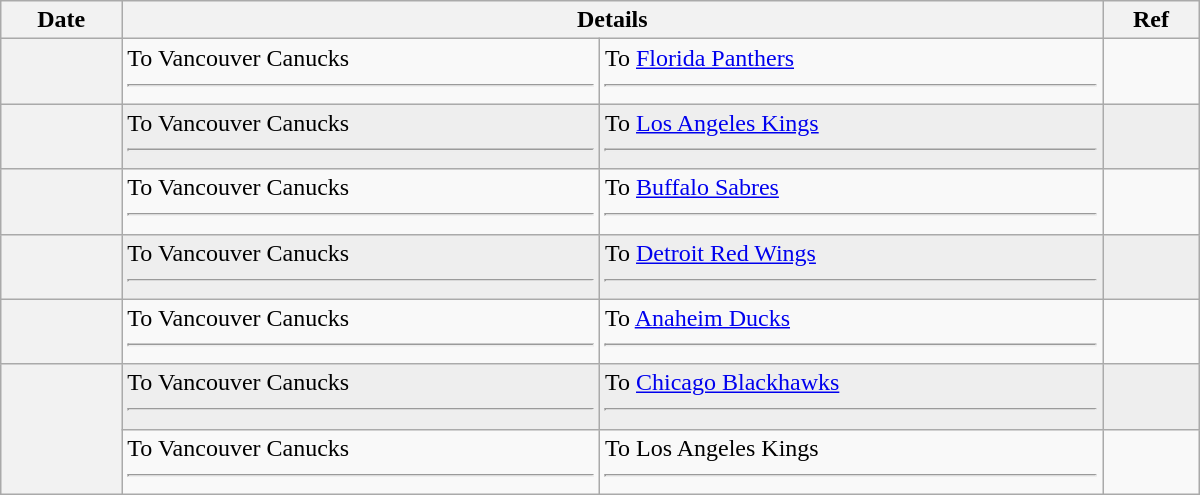<table class="wikitable plainrowheaders" style="width: 50em;">
<tr>
<th scope="col">Date</th>
<th scope="col" colspan="2">Details</th>
<th scope="col">Ref</th>
</tr>
<tr>
<th scope="row"></th>
<td valign="top">To Vancouver Canucks <hr> </td>
<td valign="top">To <a href='#'>Florida Panthers</a> <hr> </td>
<td></td>
</tr>
<tr bgcolor="#eeeeee">
<th scope="row"></th>
<td valign="top">To Vancouver Canucks <hr></td>
<td valign="top">To <a href='#'>Los Angeles Kings</a> <hr></td>
<td></td>
</tr>
<tr>
<th scope="row"></th>
<td valign="top">To Vancouver Canucks <hr> </td>
<td valign="top">To <a href='#'>Buffalo Sabres</a> <hr> </td>
<td></td>
</tr>
<tr bgcolor="#eeeeee">
<th scope="row"></th>
<td valign="top">To Vancouver Canucks <hr> </td>
<td valign="top">To <a href='#'>Detroit Red Wings</a> <hr> </td>
<td></td>
</tr>
<tr>
<th scope="row"></th>
<td valign="top">To Vancouver Canucks <hr> </td>
<td valign="top">To <a href='#'>Anaheim Ducks</a> <hr> </td>
<td></td>
</tr>
<tr bgcolor="#eeeeee">
<th scope="row" rowspan=2></th>
<td valign="top">To Vancouver Canucks <hr> </td>
<td valign="top">To <a href='#'>Chicago Blackhawks</a> <hr> </td>
<td></td>
</tr>
<tr>
<td valign="top">To Vancouver Canucks <hr> </td>
<td valign="top">To Los Angeles Kings <hr> </td>
<td></td>
</tr>
</table>
